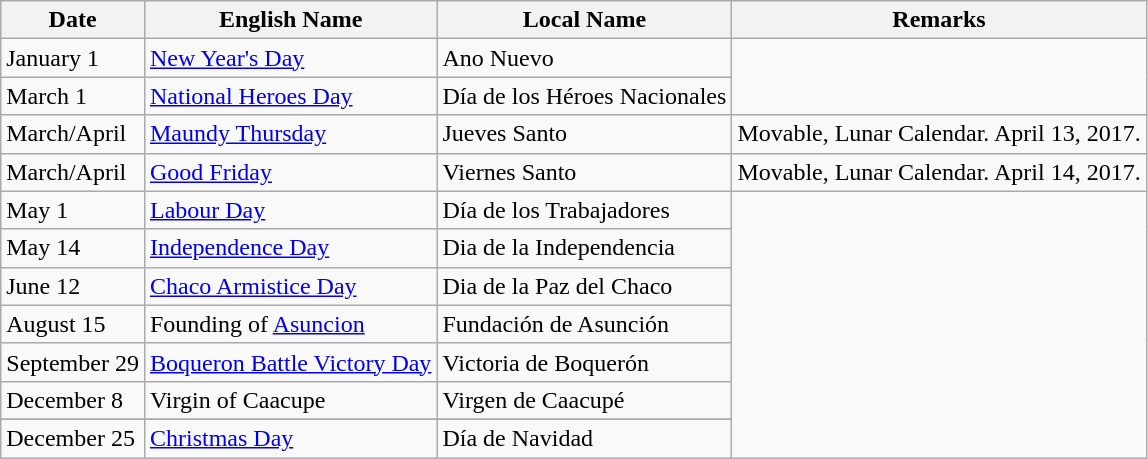<table class=" wikitable">
<tr>
<th>Date</th>
<th>English Name</th>
<th>Local Name</th>
<th>Remarks</th>
</tr>
<tr>
<td>January 1</td>
<td><a href='#'>New Year's Day</a></td>
<td>Ano Nuevo</td>
</tr>
<tr>
<td>March 1</td>
<td><a href='#'>National Heroes Day</a></td>
<td>Día de los Héroes Nacionales</td>
</tr>
<tr>
<td>March/April</td>
<td><a href='#'>Maundy Thursday</a></td>
<td>Jueves Santo</td>
<td>Movable, Lunar Calendar. April 13, 2017.</td>
</tr>
<tr>
<td>March/April</td>
<td><a href='#'>Good Friday</a></td>
<td>Viernes Santo</td>
<td>Movable, Lunar Calendar. April 14, 2017.</td>
</tr>
<tr>
<td>May 1</td>
<td><a href='#'>Labour Day</a></td>
<td>Día de los Trabajadores</td>
</tr>
<tr>
<td>May 14</td>
<td><a href='#'>Independence Day</a></td>
<td>Dia de la Independencia</td>
</tr>
<tr>
<td>June 12</td>
<td><a href='#'>Chaco Armistice Day</a></td>
<td>Dia de la Paz del Chaco</td>
</tr>
<tr>
<td>August 15</td>
<td>Founding of <a href='#'>Asuncion</a></td>
<td>Fundación de Asunción</td>
</tr>
<tr>
<td>September 29</td>
<td><a href='#'>Boqueron Battle Victory Day</a></td>
<td>Victoria de Boquerón</td>
</tr>
<tr>
<td>December 8</td>
<td>Virgin of Caacupe</td>
<td>Virgen de Caacupé</td>
</tr>
<tr>
</tr>
<tr>
<td>December 25</td>
<td><a href='#'>Christmas Day</a></td>
<td>Día de Navidad</td>
</tr>
</table>
